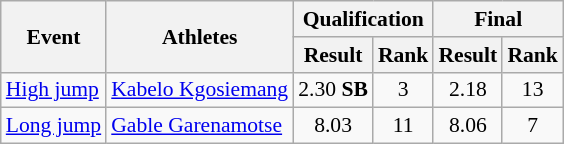<table class="wikitable" border="1" style="font-size:90%">
<tr>
<th rowspan="2">Event</th>
<th rowspan="2">Athletes</th>
<th colspan="2">Qualification</th>
<th colspan="2">Final</th>
</tr>
<tr>
<th>Result</th>
<th>Rank</th>
<th>Result</th>
<th>Rank</th>
</tr>
<tr>
<td><a href='#'>High jump</a></td>
<td><a href='#'>Kabelo Kgosiemang</a></td>
<td align=center>2.30 <strong>SB</strong></td>
<td align=center>3</td>
<td align=center>2.18</td>
<td align=center>13</td>
</tr>
<tr>
<td><a href='#'>Long jump</a></td>
<td><a href='#'>Gable Garenamotse</a></td>
<td align=center>8.03</td>
<td align=center>11</td>
<td align=center>8.06</td>
<td align=center>7</td>
</tr>
</table>
